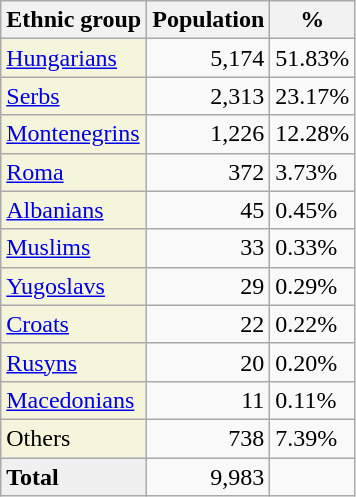<table class="wikitable">
<tr>
<th>Ethnic group</th>
<th>Population</th>
<th>%</th>
</tr>
<tr>
<td style="background:#F5F5DC;"><a href='#'>Hungarians</a></td>
<td align="right">5,174</td>
<td>51.83%</td>
</tr>
<tr>
<td style="background:#F5F5DC;"><a href='#'>Serbs</a></td>
<td align="right">2,313</td>
<td>23.17%</td>
</tr>
<tr>
<td style="background:#F5F5DC;"><a href='#'>Montenegrins</a></td>
<td align="right">1,226</td>
<td>12.28%</td>
</tr>
<tr>
<td style="background:#F5F5DC;"><a href='#'>Roma</a></td>
<td align="right">372</td>
<td>3.73%</td>
</tr>
<tr>
<td style="background:#F5F5DC;"><a href='#'>Albanians</a></td>
<td align="right">45</td>
<td>0.45%</td>
</tr>
<tr>
<td style="background:#F5F5DC;"><a href='#'>Muslims</a></td>
<td align="right">33</td>
<td>0.33%</td>
</tr>
<tr>
<td style="background:#F5F5DC;"><a href='#'>Yugoslavs</a></td>
<td align="right">29</td>
<td>0.29%</td>
</tr>
<tr>
<td style="background:#F5F5DC;"><a href='#'>Croats</a></td>
<td align="right">22</td>
<td>0.22%</td>
</tr>
<tr>
<td style="background:#F5F5DC;"><a href='#'>Rusyns</a></td>
<td align="right">20</td>
<td>0.20%</td>
</tr>
<tr>
<td style="background:#F5F5DC;"><a href='#'>Macedonians</a></td>
<td align="right">11</td>
<td>0.11%</td>
</tr>
<tr>
<td style="background:#F5F5DC;">Others</td>
<td align="right">738</td>
<td>7.39%</td>
</tr>
<tr class="sortbottom">
<td style="background:#F0F0F0;"><strong>Total</strong></td>
<td align="right">9,983</td>
<td></td>
</tr>
</table>
